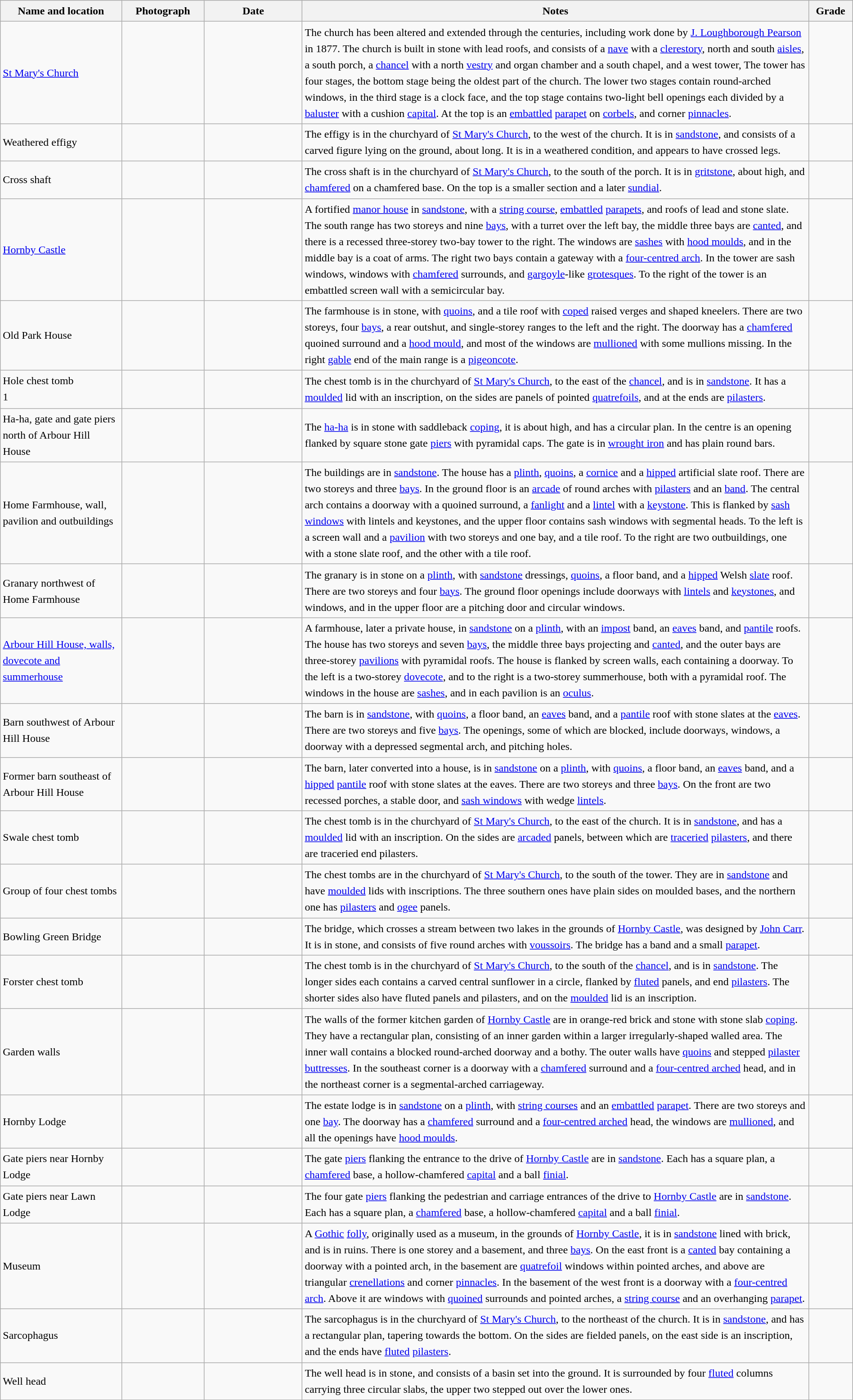<table class="wikitable sortable plainrowheaders" style="width:100%; border:0px; text-align:left; line-height:150%">
<tr>
<th scope="col"  style="width:150px">Name and location</th>
<th scope="col"  style="width:100px" class="unsortable">Photograph</th>
<th scope="col"  style="width:120px">Date</th>
<th scope="col"  style="width:650px" class="unsortable">Notes</th>
<th scope="col"  style="width:50px">Grade</th>
</tr>
<tr>
<td><a href='#'>St Mary's Church</a><br><small></small></td>
<td></td>
<td align="center"></td>
<td>The church has been altered and extended through the centuries, including work done by <a href='#'>J. Loughborough Pearson</a> in 1877. The church is built in stone with lead roofs, and consists of a <a href='#'>nave</a> with a <a href='#'>clerestory</a>, north and south <a href='#'>aisles</a>, a south porch, a <a href='#'>chancel</a> with a north <a href='#'>vestry</a> and organ chamber and a south chapel, and a west tower, The tower has four stages, the bottom stage being the oldest part of the church. The lower two stages contain round-arched windows, in the third stage is a clock face, and the top stage contains two-light bell openings each divided by a <a href='#'>baluster</a> with a cushion <a href='#'>capital</a>. At the top is an <a href='#'>embattled</a> <a href='#'>parapet</a> on <a href='#'>corbels</a>, and corner <a href='#'>pinnacles</a>.</td>
<td align="center" ></td>
</tr>
<tr>
<td>Weathered effigy<br><small></small></td>
<td></td>
<td align="center"></td>
<td>The effigy is in the churchyard of <a href='#'>St Mary's Church</a>, to the west of the church. It is in <a href='#'>sandstone</a>, and consists of a carved figure lying on the ground, about  long. It is in a weathered condition, and appears to have crossed legs.</td>
<td align="center" ></td>
</tr>
<tr>
<td>Cross shaft<br><small></small></td>
<td></td>
<td align="center"></td>
<td>The cross shaft is in the churchyard of <a href='#'>St Mary's Church</a>, to the south of the porch. It is in <a href='#'>gritstone</a>, about  high, and <a href='#'>chamfered</a> on a chamfered base. On the top is a smaller section and a later <a href='#'>sundial</a>.</td>
<td align="center" ></td>
</tr>
<tr>
<td><a href='#'>Hornby Castle</a><br><small></small></td>
<td></td>
<td align="center"></td>
<td>A fortified <a href='#'>manor house</a> in <a href='#'>sandstone</a>, with a <a href='#'>string course</a>, <a href='#'>embattled</a> <a href='#'>parapets</a>, and roofs of lead and stone slate. The south range has two storeys and nine <a href='#'>bays</a>, with a turret over the left bay, the middle three bays are <a href='#'>canted</a>, and there is a recessed three-storey two-bay tower to the right. The windows are <a href='#'>sashes</a> with <a href='#'>hood moulds</a>, and in the middle bay is a coat of arms. The right two bays contain a gateway with a <a href='#'>four-centred arch</a>. In the tower are sash windows, windows with <a href='#'>chamfered</a> surrounds, and <a href='#'>gargoyle</a>-like <a href='#'>grotesques</a>. To the right of the tower is an embattled screen wall with a semicircular bay.</td>
<td align="center" ></td>
</tr>
<tr>
<td>Old Park House<br><small></small></td>
<td></td>
<td align="center"></td>
<td>The farmhouse is in stone, with <a href='#'>quoins</a>, and a tile roof with <a href='#'>coped</a> raised verges and shaped kneelers. There are two storeys, four <a href='#'>bays</a>, a rear outshut, and single-storey ranges to the left and the right. The doorway has a <a href='#'>chamfered</a> quoined surround and  a <a href='#'>hood mould</a>, and most of the windows are <a href='#'>mullioned</a> with some mullions missing. In the right <a href='#'>gable</a> end of the main range is a <a href='#'>pigeoncote</a>.</td>
<td align="center" ></td>
</tr>
<tr>
<td>Hole chest tomb<br><small></small>1</td>
<td></td>
<td align="center"></td>
<td>The chest tomb is in the churchyard of <a href='#'>St Mary's Church</a>, to the east of the <a href='#'>chancel</a>, and is in <a href='#'>sandstone</a>. It has a <a href='#'>moulded</a> lid with an inscription, on the sides are panels of pointed <a href='#'>quatrefoils</a>, and at the ends are <a href='#'>pilasters</a>.</td>
<td align="center" ></td>
</tr>
<tr>
<td>Ha-ha, gate and gate piers north of Arbour Hill House<br><small></small></td>
<td></td>
<td align="center"></td>
<td>The <a href='#'>ha-ha</a> is in stone with saddleback <a href='#'>coping</a>, it is about  high, and has a circular plan. In the centre is an opening flanked by square stone gate <a href='#'>piers</a> with pyramidal caps. The gate is in <a href='#'>wrought iron</a> and has plain round bars.</td>
<td align="center" ></td>
</tr>
<tr>
<td>Home Farmhouse, wall, pavilion and outbuildings<br><small></small></td>
<td></td>
<td align="center"></td>
<td>The buildings are in <a href='#'>sandstone</a>.  The house has a <a href='#'>plinth</a>, <a href='#'>quoins</a>, a <a href='#'>cornice</a> and a <a href='#'>hipped</a> artificial slate roof. There are two storeys and three <a href='#'>bays</a>. In the ground floor is an <a href='#'>arcade</a> of round arches with <a href='#'>pilasters</a> and an <a href='#'>band</a>. The central arch contains a doorway with a quoined surround, a <a href='#'>fanlight</a> and a <a href='#'>lintel</a> with a <a href='#'>keystone</a>.  This is flanked by <a href='#'>sash windows</a> with lintels and keystones, and the upper floor contains sash windows with segmental heads. To the left is a screen wall and a <a href='#'>pavilion</a> with two storeys and one bay, and a tile roof. To the right are two outbuildings, one with a stone slate roof, and the other with a tile roof.</td>
<td align="center" ></td>
</tr>
<tr>
<td>Granary northwest of Home Farmhouse<br><small></small></td>
<td></td>
<td align="center"></td>
<td>The granary is in stone on a <a href='#'>plinth</a>, with <a href='#'>sandstone</a> dressings, <a href='#'>quoins</a>, a floor band, and a <a href='#'>hipped</a> Welsh <a href='#'>slate</a> roof. There are two storeys and four <a href='#'>bays</a>. The ground floor openings include doorways with <a href='#'>lintels</a> and <a href='#'>keystones</a>, and windows, and in the upper floor are a pitching door and circular windows.</td>
<td align="center" ></td>
</tr>
<tr>
<td><a href='#'>Arbour Hill House, walls, dovecote and summerhouse</a><br><small></small></td>
<td></td>
<td align="center"></td>
<td>A farmhouse, later a private house, in <a href='#'>sandstone</a> on a <a href='#'>plinth</a>, with an <a href='#'>impost</a> band, an <a href='#'>eaves</a> band, and <a href='#'>pantile</a> roofs. The house has two storeys and seven <a href='#'>bays</a>, the middle three bays projecting and <a href='#'>canted</a>, and the outer bays are three-storey <a href='#'>pavilions</a> with pyramidal roofs. The house is flanked by screen walls, each containing a doorway. To the left is a two-storey <a href='#'>dovecote</a>, and to the right is a two-storey summerhouse, both with a pyramidal roof. The windows in the house are <a href='#'>sashes</a>, and in each pavilion is  an <a href='#'>oculus</a>.</td>
<td align="center" ></td>
</tr>
<tr>
<td>Barn southwest of Arbour Hill House<br><small></small></td>
<td></td>
<td align="center"></td>
<td>The barn is in <a href='#'>sandstone</a>, with <a href='#'>quoins</a>, a floor band, an <a href='#'>eaves</a> band, and a <a href='#'>pantile</a> roof with stone slates at the <a href='#'>eaves</a>. There are two storeys and five <a href='#'>bays</a>. The openings, some of which are blocked, include doorways, windows, a doorway with a depressed segmental arch, and pitching holes.</td>
<td align="center" ></td>
</tr>
<tr>
<td>Former barn southeast of Arbour Hill House<br><small></small></td>
<td></td>
<td align="center"></td>
<td>The barn, later converted into a house, is in <a href='#'>sandstone</a> on a <a href='#'>plinth</a>, with <a href='#'>quoins</a>, a floor band, an <a href='#'>eaves</a> band, and a <a href='#'>hipped</a> <a href='#'>pantile</a> roof with stone slates at the eaves. There are two storeys and three <a href='#'>bays</a>. On the front are two recessed porches, a stable door, and <a href='#'>sash windows</a> with wedge <a href='#'>lintels</a>.</td>
<td align="center" ></td>
</tr>
<tr>
<td>Swale chest tomb<br><small></small></td>
<td></td>
<td align="center"></td>
<td>The chest tomb is in the churchyard of <a href='#'>St Mary's Church</a>, to the east of the church. It is in <a href='#'>sandstone</a>, and has a <a href='#'>moulded</a> lid with an inscription. On the sides are <a href='#'>arcaded</a> panels, between which are <a href='#'>traceried</a> <a href='#'>pilasters</a>, and there are traceried end pilasters.</td>
<td align="center" ></td>
</tr>
<tr>
<td>Group of four chest tombs<br><small></small></td>
<td></td>
<td align="center"></td>
<td>The chest tombs are in the churchyard of <a href='#'>St Mary's Church</a>, to the south of the tower. They are in <a href='#'>sandstone</a> and have <a href='#'>moulded</a> lids with inscriptions. The three southern ones have plain sides on moulded bases, and the northern one has <a href='#'>pilasters</a> and <a href='#'>ogee</a> panels.</td>
<td align="center" ></td>
</tr>
<tr>
<td>Bowling Green Bridge<br><small></small></td>
<td></td>
<td align="center"></td>
<td>The bridge, which crosses a stream between two lakes in the grounds of <a href='#'>Hornby Castle</a>, was designed by <a href='#'>John Carr</a>. It is in stone, and consists of five round arches with <a href='#'>voussoirs</a>. The bridge has a band and a small <a href='#'>parapet</a>.</td>
<td align="center" ></td>
</tr>
<tr>
<td>Forster chest tomb<br><small></small></td>
<td></td>
<td align="center"></td>
<td>The chest tomb is in the churchyard of <a href='#'>St Mary's Church</a>, to the south of the <a href='#'>chancel</a>, and is in <a href='#'>sandstone</a>. The longer sides each contains a carved central sunflower in a circle, flanked by <a href='#'>fluted</a> panels, and end <a href='#'>pilasters</a>. The shorter sides also have fluted panels and pilasters, and on the <a href='#'>moulded</a> lid is an inscription.</td>
<td align="center" ></td>
</tr>
<tr>
<td>Garden walls<br><small></small></td>
<td></td>
<td align="center"></td>
<td>The walls of the former kitchen garden of <a href='#'>Hornby Castle</a> are in orange-red brick and stone with stone slab <a href='#'>coping</a>. They have a rectangular plan, consisting of an inner garden within a larger irregularly-shaped walled area. The inner wall contains a blocked round-arched doorway and a bothy. The outer walls have <a href='#'>quoins</a> and stepped <a href='#'>pilaster</a> <a href='#'>buttresses</a>. In the southeast corner is a doorway with a <a href='#'>chamfered</a> surround and a <a href='#'>four-centred arched</a> head, and in the northeast corner is a segmental-arched carriageway.</td>
<td align="center" ></td>
</tr>
<tr>
<td>Hornby Lodge<br><small></small></td>
<td></td>
<td align="center"></td>
<td>The estate lodge is in <a href='#'>sandstone</a> on a <a href='#'>plinth</a>, with <a href='#'>string courses</a> and an <a href='#'>embattled</a> <a href='#'>parapet</a>. There are two storeys and one <a href='#'>bay</a>. The doorway has a <a href='#'>chamfered</a> surround and a <a href='#'>four-centred arched</a> head, the windows are <a href='#'>mullioned</a>, and all the openings have <a href='#'>hood moulds</a>.</td>
<td align="center" ></td>
</tr>
<tr>
<td>Gate piers near Hornby Lodge<br><small></small></td>
<td></td>
<td align="center"></td>
<td>The gate <a href='#'>piers</a> flanking the entrance to the drive of <a href='#'>Hornby Castle</a> are in <a href='#'>sandstone</a>. Each has a square plan, a <a href='#'>chamfered</a> base, a hollow-chamfered <a href='#'>capital</a> and a ball <a href='#'>finial</a>.</td>
<td align="center" ></td>
</tr>
<tr>
<td>Gate piers near Lawn Lodge<br><small></small></td>
<td></td>
<td align="center"></td>
<td>The four gate <a href='#'>piers</a> flanking the pedestrian and carriage entrances of the drive to <a href='#'>Hornby Castle</a> are in <a href='#'>sandstone</a>. Each has a square plan, a <a href='#'>chamfered</a> base, a hollow-chamfered <a href='#'>capital</a> and a ball <a href='#'>finial</a>.</td>
<td align="center" ></td>
</tr>
<tr>
<td>Museum<br><small></small></td>
<td></td>
<td align="center"></td>
<td>A <a href='#'>Gothic</a> <a href='#'>folly</a>, originally used as a museum, in the grounds of <a href='#'>Hornby Castle</a>, it is in <a href='#'>sandstone</a> lined with brick, and is in ruins. There is one storey and a basement, and three <a href='#'>bays</a>. On the east front is a <a href='#'>canted</a> bay containing a doorway with a pointed arch, in the basement are <a href='#'>quatrefoil</a> windows within pointed arches, and above are triangular <a href='#'>crenellations</a>  and corner <a href='#'>pinnacles</a>. In the basement of the west front is a doorway with a <a href='#'>four-centred arch</a>. Above it are windows with <a href='#'>quoined</a> surrounds and pointed arches, a <a href='#'>string course</a> and an overhanging <a href='#'>parapet</a>.</td>
<td align="center" ></td>
</tr>
<tr>
<td>Sarcophagus<br><small></small></td>
<td></td>
<td align="center"></td>
<td>The sarcophagus is in the churchyard of <a href='#'>St Mary's Church</a>, to the northeast of the church. It is in <a href='#'>sandstone</a>, and has a rectangular plan, tapering towards the bottom. On the sides are fielded panels, on the east side is an inscription, and the ends have <a href='#'>fluted</a> <a href='#'>pilasters</a>.</td>
<td align="center" ></td>
</tr>
<tr>
<td>Well head<br><small></small></td>
<td></td>
<td align="center"></td>
<td>The well head is in stone, and consists of a basin set into the ground. It is surrounded by four <a href='#'>fluted</a> columns carrying three circular slabs, the upper two stepped out over the lower ones.</td>
<td align="center" ></td>
</tr>
<tr>
</tr>
</table>
